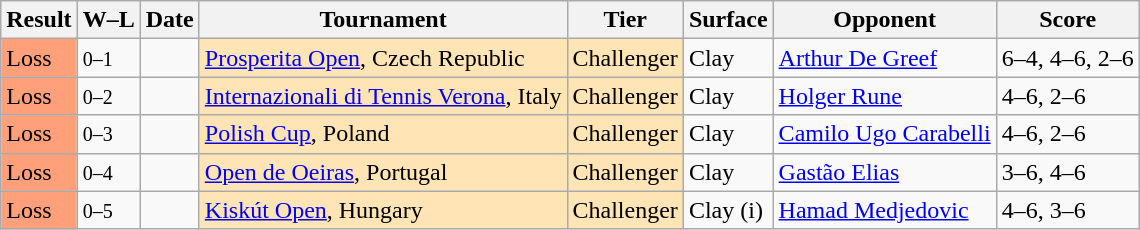<table class="sortable wikitable">
<tr>
<th>Result</th>
<th class="unsortable">W–L</th>
<th>Date</th>
<th>Tournament</th>
<th>Tier</th>
<th>Surface</th>
<th>Opponent</th>
<th class="unsortable">Score</th>
</tr>
<tr>
<td bgcolor=ffa07a>Loss</td>
<td><small>0–1</small></td>
<td><a href='#'></a></td>
<td style="background:moccasin;"><a href='#'>Prosperita Open</a>, Czech Republic</td>
<td style="background:moccasin;">Challenger</td>
<td>Clay</td>
<td> <a href='#'>Arthur De Greef</a></td>
<td>6–4, 4–6, 2–6</td>
</tr>
<tr>
<td bgcolor=ffa07a>Loss</td>
<td><small>0–2</small></td>
<td><a href='#'></a></td>
<td style="background:moccasin;"><a href='#'>Internazionali di Tennis Verona</a>, Italy</td>
<td style="background:moccasin;">Challenger</td>
<td>Clay</td>
<td> <a href='#'>Holger Rune</a></td>
<td>4–6, 2–6</td>
</tr>
<tr>
<td bgcolor=ffa07a>Loss</td>
<td><small>0–3</small></td>
<td><a href='#'></a></td>
<td style="background:moccasin;"><a href='#'>Polish Cup</a>, Poland</td>
<td style="background:moccasin;">Challenger</td>
<td>Clay</td>
<td> <a href='#'>Camilo Ugo Carabelli</a></td>
<td>4–6, 2–6</td>
</tr>
<tr>
<td bgcolor=ffa07a>Loss</td>
<td><small>0–4</small></td>
<td><a href='#'></a></td>
<td style="background:moccasin;"><a href='#'>Open de Oeiras</a>, Portugal</td>
<td style="background:moccasin;">Challenger</td>
<td>Clay</td>
<td> <a href='#'>Gastão Elias</a></td>
<td>3–6, 4–6</td>
</tr>
<tr>
<td bgcolor=ffa07a>Loss</td>
<td><small>0–5</small></td>
<td><a href='#'></a></td>
<td style="background:moccasin;"><a href='#'>Kiskút Open</a>, Hungary</td>
<td style="background:moccasin;">Challenger</td>
<td>Clay (i)</td>
<td> <a href='#'>Hamad Medjedovic</a></td>
<td>4–6, 3–6</td>
</tr>
</table>
